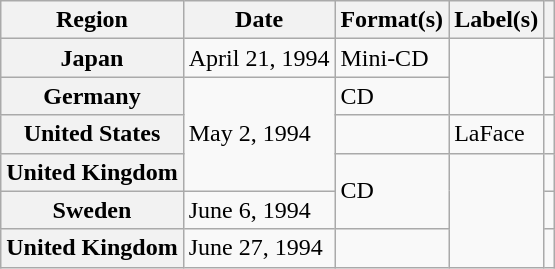<table class="wikitable plainrowheaders">
<tr>
<th scope="col">Region</th>
<th scope="col">Date</th>
<th scope="col">Format(s)</th>
<th scope="col">Label(s)</th>
<th scope="col"></th>
</tr>
<tr>
<th scope="row">Japan</th>
<td>April 21, 1994</td>
<td>Mini-CD</td>
<td rowspan="2"></td>
<td align="center"></td>
</tr>
<tr>
<th scope="row">Germany</th>
<td rowspan="3">May 2, 1994</td>
<td>CD</td>
<td align="center"></td>
</tr>
<tr>
<th scope="row">United States</th>
<td></td>
<td>LaFace</td>
<td align="center"></td>
</tr>
<tr>
<th scope="row">United Kingdom</th>
<td rowspan="2">CD</td>
<td rowspan="3"></td>
<td align="center"></td>
</tr>
<tr>
<th scope="row">Sweden</th>
<td>June 6, 1994</td>
<td align="center"></td>
</tr>
<tr>
<th scope="row">United Kingdom</th>
<td>June 27, 1994</td>
<td></td>
<td align="center"></td>
</tr>
</table>
